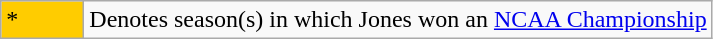<table class="wikitable">
<tr>
<td style="background:#ffcc00; width:3em;">*</td>
<td>Denotes season(s) in which Jones won an <a href='#'>NCAA Championship</a></td>
</tr>
</table>
